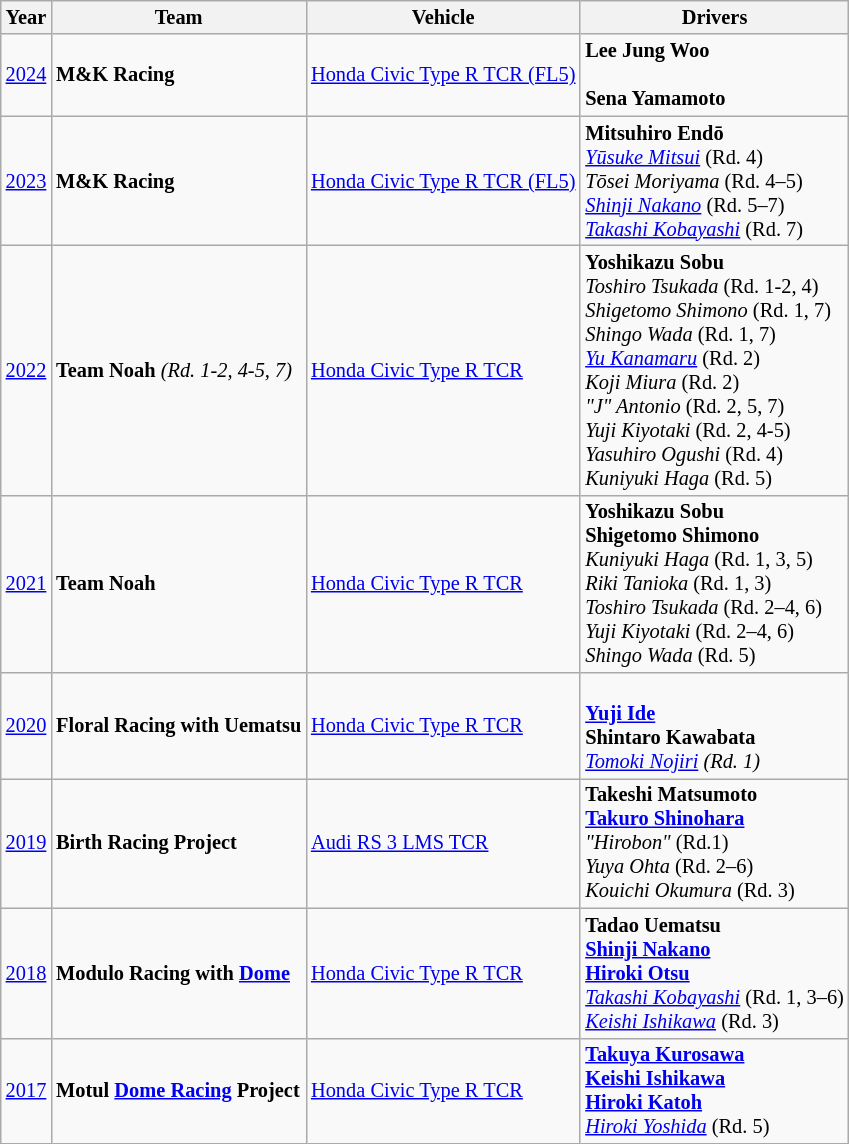<table class="wikitable" style="font-size: 85%;">
<tr>
<th>Year</th>
<th>Team</th>
<th>Vehicle</th>
<th>Drivers</th>
</tr>
<tr>
<td><a href='#'>2024</a></td>
<td><strong> M&K Racing</strong></td>
<td><a href='#'>Honda Civic Type R TCR (FL5)</a></td>
<td> <strong>Lee Jung Woo</strong><br><strong> </strong><br> <strong>Sena Yamamoto</strong></td>
</tr>
<tr>
<td><a href='#'>2023</a></td>
<td><strong> M&K Racing</strong></td>
<td><a href='#'>Honda Civic Type R TCR (FL5)</a></td>
<td><strong> Mitsuhiro Endō</strong><br> <em><a href='#'>Yūsuke Mitsui</a></em> (Rd. 4)<br> <em>Tōsei Moriyama</em> (Rd. 4–5)<br> <em><a href='#'>Shinji Nakano</a></em> (Rd. 5–7)<br> <em><a href='#'>Takashi Kobayashi</a></em> (Rd. 7)</td>
</tr>
<tr>
<td><a href='#'>2022</a></td>
<td><strong> Team Noah</strong> <em>(Rd. 1-2, 4-5, 7)</em></td>
<td><a href='#'>Honda Civic Type R TCR</a></td>
<td><strong> Yoshikazu Sobu</strong><br><strong></strong> <em>Toshiro Tsukada</em> (Rd. 1-2, 4)<br> <em>Shigetomo Shimono</em> (Rd. 1, 7)<br> <em>Shingo Wada</em> (Rd. 1, 7)<br> <em><a href='#'>Yu Kanamaru</a></em> (Rd. 2)<br> <em>Koji Miura</em> (Rd. 2)<br> <em>"J" Antonio</em> (Rd. 2, 5, 7)<br> <em>Yuji Kiyotaki</em> (Rd. 2, 4-5)<br> <em>Yasuhiro Ogushi</em> (Rd. 4)<br> <em>Kuniyuki Haga</em> (Rd. 5)</td>
</tr>
<tr>
<td><a href='#'>2021</a></td>
<td><strong> Team Noah</strong></td>
<td><a href='#'>Honda Civic Type R TCR</a></td>
<td><strong> Yoshikazu Sobu</strong><br><strong> Shigetomo Shimono</strong><br> <em>Kuniyuki Haga</em> (Rd. 1, 3, 5)<br> <em>Riki Tanioka</em> (Rd. 1, 3)<br> <em>Toshiro Tsukada</em> (Rd. 2–4, 6)<br> <em>Yuji Kiyotaki</em> (Rd. 2–4, 6)<br> <em>Shingo Wada</em> (Rd. 5)</td>
</tr>
<tr>
<td><a href='#'>2020</a></td>
<td><strong> Floral Racing with Uematsu</strong></td>
<td><a href='#'>Honda Civic Type R TCR</a></td>
<td><strong> </strong><br><strong> <a href='#'>Yuji Ide</a></strong><br><strong> Shintaro Kawabata</strong><br><strong></strong> <em><a href='#'>Tomoki Nojiri</a> (Rd. 1)</em></td>
</tr>
<tr>
<td><a href='#'>2019</a></td>
<td><strong> Birth Racing Project</strong></td>
<td><a href='#'>Audi RS 3 LMS TCR</a></td>
<td><strong> Takeshi Matsumoto</strong><br><strong> <a href='#'>Takuro Shinohara</a></strong><br> <em>"Hirobon"</em> (Rd.1)<br> <em>Yuya Ohta</em> (Rd. 2–6)<br> <em>Kouichi Okumura</em> (Rd. 3)</td>
</tr>
<tr>
<td><a href='#'>2018</a></td>
<td><strong> Modulo Racing with <a href='#'>Dome</a></strong></td>
<td><a href='#'>Honda Civic Type R TCR</a></td>
<td><strong> Tadao Uematsu</strong><br><strong> <a href='#'>Shinji Nakano</a></strong><br><strong> <a href='#'>Hiroki Otsu</a></strong><br> <a href='#'><em>Takashi Kobayashi</em></a> (Rd. 1, 3–6)<br> <em><a href='#'>Keishi Ishikawa</a></em> (Rd. 3)</td>
</tr>
<tr>
<td><a href='#'>2017</a></td>
<td><strong> Motul <a href='#'>Dome Racing</a> Project</strong></td>
<td><a href='#'>Honda Civic Type R TCR</a></td>
<td><strong> <a href='#'>Takuya Kurosawa</a></strong><br><strong> <a href='#'>Keishi Ishikawa</a></strong><br><strong> <a href='#'>Hiroki Katoh</a></strong><br> <em><a href='#'>Hiroki Yoshida</a></em> (Rd. 5)</td>
</tr>
</table>
